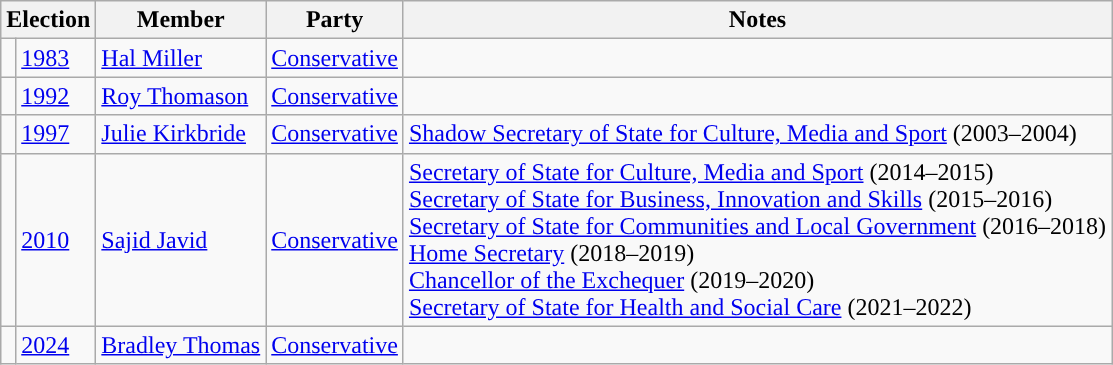<table class="wikitable">
<tr>
<th colspan="2">Election</th>
<th>Member</th>
<th>Party</th>
<th>Notes</th>
</tr>
<tr>
<td style="color:inherit;background-color: "></td>
<td><a href='#'>1983</a></td>
<td><a href='#'>Hal Miller</a></td>
<td><a href='#'>Conservative</a></td>
<td></td>
</tr>
<tr>
<td style="color:inherit;background-color: "></td>
<td><a href='#'>1992</a></td>
<td><a href='#'>Roy Thomason</a></td>
<td><a href='#'>Conservative</a></td>
<td></td>
</tr>
<tr>
<td style="color:inherit;background-color: "></td>
<td><a href='#'>1997</a></td>
<td><a href='#'>Julie Kirkbride</a></td>
<td><a href='#'>Conservative</a></td>
<td><a href='#'>Shadow Secretary of State for Culture, Media and Sport</a> (2003–2004)</td>
</tr>
<tr>
<td style="color:inherit;background-color: "></td>
<td><a href='#'>2010</a></td>
<td><a href='#'>Sajid Javid</a></td>
<td><a href='#'>Conservative</a></td>
<td><a href='#'>Secretary of State for Culture, Media and Sport</a> (2014–2015)<br><a href='#'>Secretary of State for Business, Innovation and Skills</a> (2015–2016)<br> <a href='#'>Secretary of State for Communities and Local Government</a> (2016–2018)<br><a href='#'>Home Secretary</a> (2018–2019)<br><a href='#'>Chancellor of the Exchequer</a> (2019–2020)<br><a href='#'>Secretary of State for Health and Social Care</a> (2021–2022)</td>
</tr>
<tr>
<td style="color:inherit;background-color: "></td>
<td><a href='#'>2024</a></td>
<td><a href='#'>Bradley Thomas</a></td>
<td><a href='#'>Conservative</a></td>
<td></td>
</tr>
</table>
